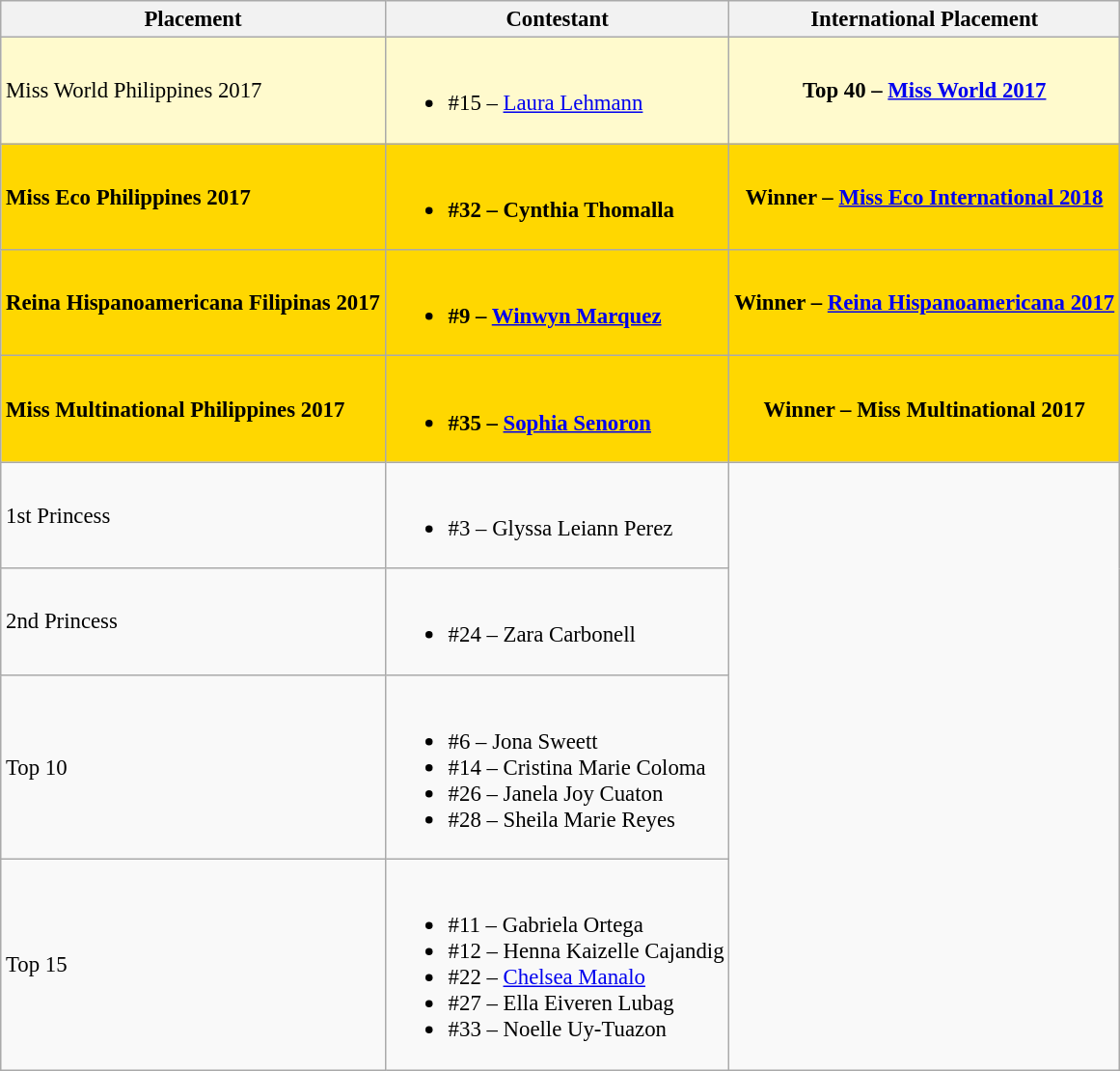<table class="wikitable sortable" style="font-size: 95%;">
<tr>
<th>Placement</th>
<th>Contestant</th>
<th>International Placement</th>
</tr>
<tr>
<td style="background:#FFFACD;">Miss World Philippines 2017</td>
<td style="background:#FFFACD;"><br><ul><li>#15 – <a href='#'>Laura Lehmann</a></li></ul></td>
<th style="background:#FFFACD;">Top 40 – <a href='#'>Miss World 2017</a></th>
</tr>
<tr>
<td style="background:gold;"><strong>Miss Eco Philippines 2017</strong></td>
<td style="background:gold;"><br><ul><li><strong>#32 – Cynthia Thomalla</strong></li></ul></td>
<th style="background:gold;">Winner – <a href='#'>Miss Eco International 2018</a></th>
</tr>
<tr>
<td style="background:gold;"><strong>Reina Hispanoamericana Filipinas 2017</strong></td>
<td style="background:gold;"><br><ul><li><strong>#9 – <a href='#'>Winwyn Marquez</a></strong></li></ul></td>
<th style="background:gold;">Winner – <a href='#'>Reina Hispanoamericana 2017</a></th>
</tr>
<tr>
<td style="background:gold;"><strong>Miss Multinational Philippines 2017</strong></td>
<td style="background:gold;"><br><ul><li><strong>#35 – <a href='#'>Sophia Senoron</a></strong></li></ul></td>
<th style="background:gold;">Winner – Miss Multinational 2017</th>
</tr>
<tr>
<td>1st Princess</td>
<td><br><ul><li>#3 – Glyssa Leiann Perez</li></ul></td>
</tr>
<tr>
<td>2nd Princess</td>
<td><br><ul><li>#24 – Zara Carbonell</li></ul></td>
</tr>
<tr>
<td>Top 10</td>
<td><br><ul><li>#6 – Jona Sweett</li><li>#14 – Cristina Marie Coloma</li><li>#26 – Janela Joy Cuaton</li><li>#28 – Sheila Marie Reyes</li></ul></td>
</tr>
<tr>
<td>Top 15</td>
<td><br><ul><li>#11 – Gabriela Ortega</li><li>#12 – Henna Kaizelle Cajandig</li><li>#22 – <a href='#'>Chelsea Manalo</a></li><li>#27 – Ella Eiveren Lubag</li><li>#33 – Noelle Uy-Tuazon</li></ul></td>
</tr>
</table>
